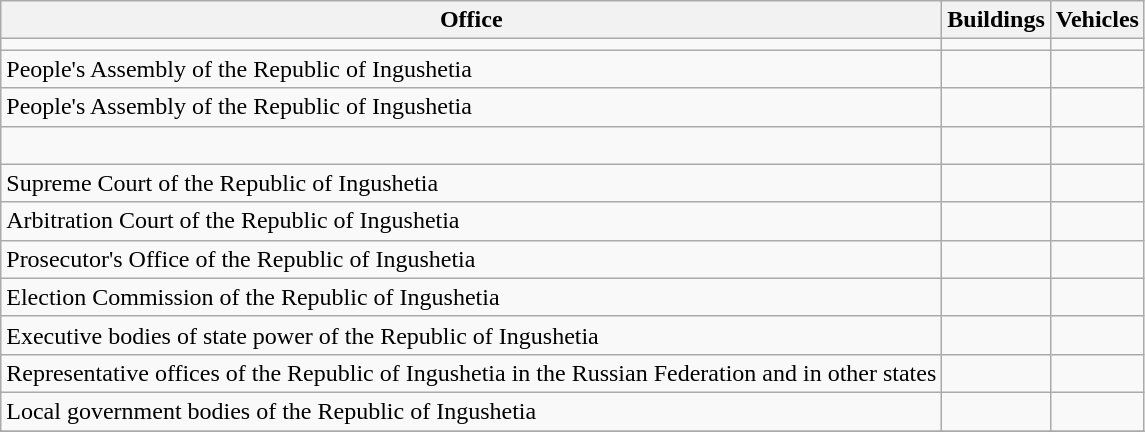<table class="wikitable" style="text-align:center">
<tr>
<th>Office</th>
<th>Buildings</th>
<th>Vehicles</th>
</tr>
<tr>
<td align=left></td>
<td></td>
<td></td>
</tr>
<tr>
<td align=left>People's Assembly of the Republic of Ingushetia</td>
<td></td>
<td> </td>
</tr>
<tr>
<td align=left>People's Assembly of the Republic of Ingushetia</td>
<td></td>
<td> </td>
</tr>
<tr>
<td align=left></td>
<td></td>
<td> </td>
</tr>
<tr>
<td align=left>Supreme Court of the Republic of Ingushetia</td>
<td></td>
<td> </td>
</tr>
<tr>
<td align=left>Arbitration Court of the Republic of Ingushetia</td>
<td></td>
<td> </td>
</tr>
<tr>
<td align=left>Prosecutor's Office of the Republic of Ingushetia</td>
<td></td>
<td> </td>
</tr>
<tr>
<td align=left>Election Commission of the Republic of Ingushetia</td>
<td></td>
<td> </td>
</tr>
<tr>
<td align=left>Executive bodies of state power of the Republic of Ingushetia</td>
<td></td>
<td> </td>
</tr>
<tr>
<td align=left>Representative offices of the Republic of Ingushetia in the Russian Federation and in other states</td>
<td></td>
<td> </td>
</tr>
<tr>
<td align=left>Local government bodies of the Republic of Ingushetia</td>
<td></td>
<td> </td>
</tr>
<tr>
</tr>
</table>
